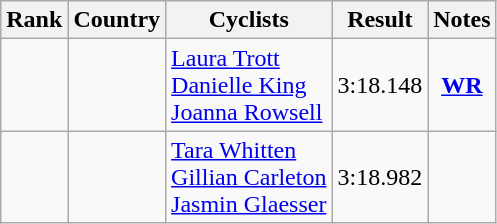<table class="wikitable sortable" style="text-align:center;">
<tr>
<th>Rank</th>
<th>Country</th>
<th class="unsortable">Cyclists</th>
<th>Result</th>
<th class="unsortable">Notes</th>
</tr>
<tr>
<td></td>
<td align="left"></td>
<td align="left"><a href='#'>Laura Trott</a><br><a href='#'>Danielle King</a><br><a href='#'>Joanna Rowsell</a></td>
<td>3:18.148</td>
<td><strong><a href='#'>WR</a></strong></td>
</tr>
<tr>
<td></td>
<td align="left"></td>
<td align="left"><a href='#'>Tara Whitten</a><br><a href='#'>Gillian Carleton</a><br><a href='#'>Jasmin Glaesser</a></td>
<td>3:18.982</td>
<td></td>
</tr>
</table>
